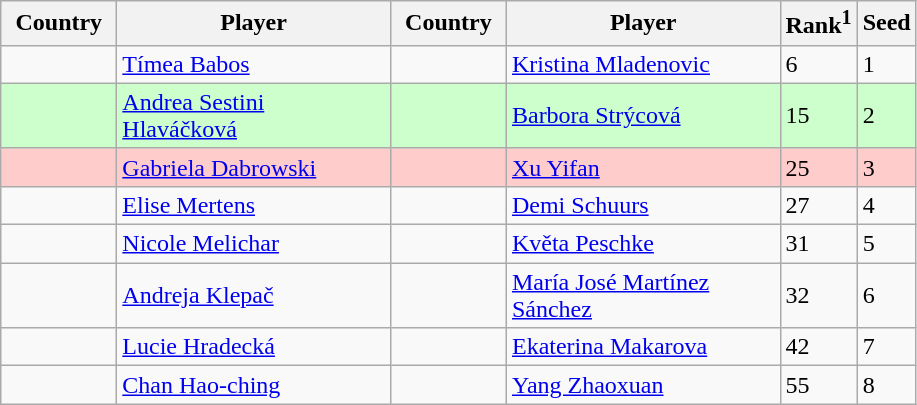<table class="sortable wikitable">
<tr>
<th width="70">Country</th>
<th width="175">Player</th>
<th width="70">Country</th>
<th width="175">Player</th>
<th>Rank<sup>1</sup></th>
<th>Seed</th>
</tr>
<tr>
<td></td>
<td><a href='#'>Tímea Babos</a></td>
<td></td>
<td><a href='#'>Kristina Mladenovic</a></td>
<td>6</td>
<td>1</td>
</tr>
<tr style="background:#cfc;">
<td></td>
<td><a href='#'>Andrea Sestini Hlaváčková</a></td>
<td></td>
<td><a href='#'>Barbora Strýcová</a></td>
<td>15</td>
<td>2</td>
</tr>
<tr style="background:#fcc;">
<td></td>
<td><a href='#'>Gabriela Dabrowski</a></td>
<td></td>
<td><a href='#'>Xu Yifan</a></td>
<td>25</td>
<td>3</td>
</tr>
<tr>
<td></td>
<td><a href='#'>Elise Mertens</a></td>
<td></td>
<td><a href='#'>Demi Schuurs</a></td>
<td>27</td>
<td>4</td>
</tr>
<tr>
<td></td>
<td><a href='#'>Nicole Melichar</a></td>
<td></td>
<td><a href='#'>Květa Peschke</a></td>
<td>31</td>
<td>5</td>
</tr>
<tr>
<td></td>
<td><a href='#'>Andreja Klepač</a></td>
<td></td>
<td><a href='#'>María José Martínez Sánchez</a></td>
<td>32</td>
<td>6</td>
</tr>
<tr>
<td></td>
<td><a href='#'>Lucie Hradecká</a></td>
<td></td>
<td><a href='#'>Ekaterina Makarova</a></td>
<td>42</td>
<td>7</td>
</tr>
<tr>
<td></td>
<td><a href='#'>Chan Hao-ching</a></td>
<td></td>
<td><a href='#'>Yang Zhaoxuan</a></td>
<td>55</td>
<td>8</td>
</tr>
</table>
